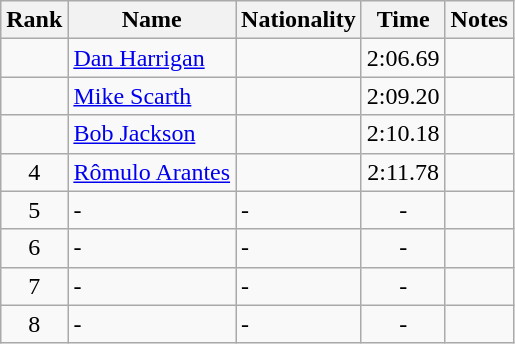<table class="wikitable sortable" style="text-align:center">
<tr>
<th>Rank</th>
<th>Name</th>
<th>Nationality</th>
<th>Time</th>
<th>Notes</th>
</tr>
<tr>
<td></td>
<td align=left><a href='#'>Dan Harrigan</a></td>
<td align=left></td>
<td>2:06.69</td>
<td></td>
</tr>
<tr>
<td></td>
<td align=left><a href='#'>Mike Scarth</a></td>
<td align=left></td>
<td>2:09.20</td>
<td></td>
</tr>
<tr>
<td></td>
<td align=left><a href='#'>Bob Jackson</a></td>
<td align=left></td>
<td>2:10.18</td>
<td></td>
</tr>
<tr>
<td>4</td>
<td align=left><a href='#'>Rômulo Arantes</a></td>
<td align=left></td>
<td>2:11.78</td>
<td></td>
</tr>
<tr>
<td>5</td>
<td align=left>-</td>
<td align=left>-</td>
<td>-</td>
<td></td>
</tr>
<tr>
<td>6</td>
<td align=left>-</td>
<td align=left>-</td>
<td>-</td>
<td></td>
</tr>
<tr>
<td>7</td>
<td align=left>-</td>
<td align=left>-</td>
<td>-</td>
<td></td>
</tr>
<tr>
<td>8</td>
<td align=left>-</td>
<td align=left>-</td>
<td>-</td>
<td></td>
</tr>
</table>
